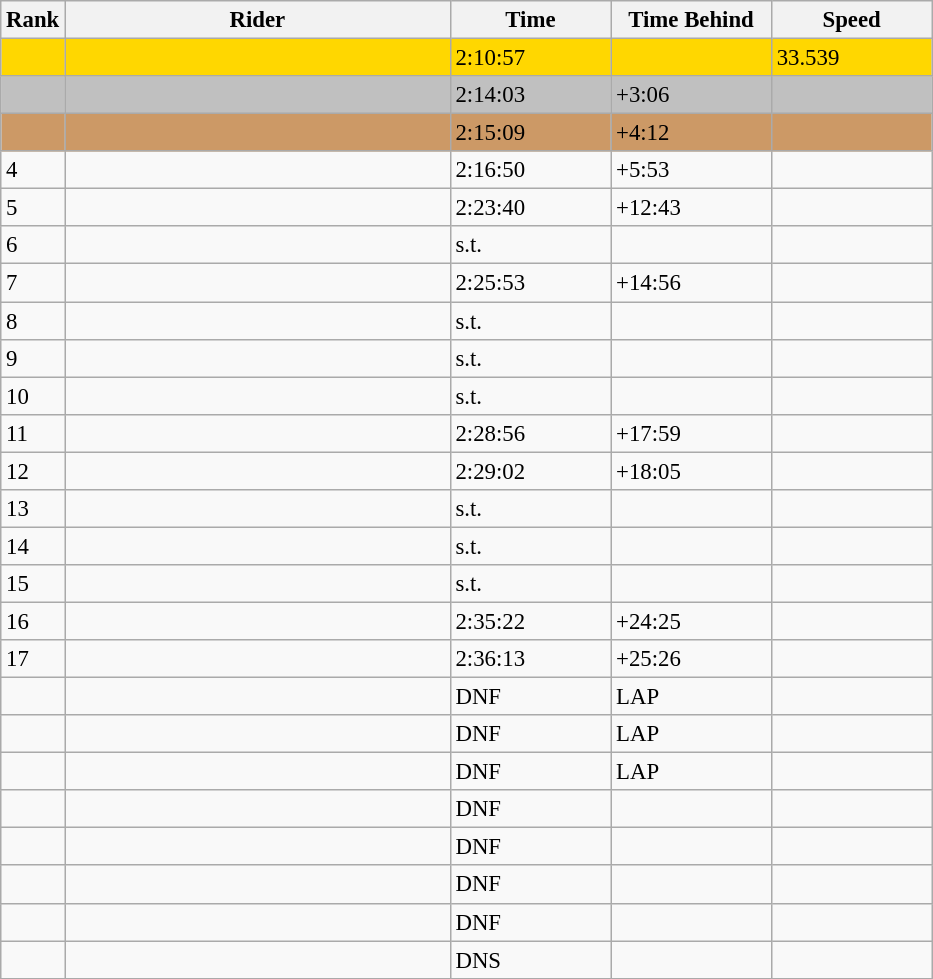<table class="wikitable" style="font-size:95%" style="text-align:center">
<tr>
<th>Rank</th>
<th width=250>Rider</th>
<th width=100>Time</th>
<th width=100>Time Behind</th>
<th width=100>Speed</th>
</tr>
<tr bgcolor=gold>
<td></td>
<td align=left></td>
<td>2:10:57</td>
<td></td>
<td>33.539</td>
</tr>
<tr bgcolor=silver>
<td></td>
<td align=left></td>
<td>2:14:03</td>
<td>+3:06</td>
<td></td>
</tr>
<tr bgcolor=cc9966>
<td></td>
<td align=left></td>
<td>2:15:09</td>
<td>+4:12</td>
<td></td>
</tr>
<tr>
<td>4</td>
<td align=left></td>
<td>2:16:50</td>
<td>+5:53</td>
<td></td>
</tr>
<tr>
<td>5</td>
<td align=left></td>
<td>2:23:40</td>
<td>+12:43</td>
<td></td>
</tr>
<tr>
<td>6</td>
<td align=left></td>
<td>s.t.</td>
<td></td>
<td></td>
</tr>
<tr>
<td>7</td>
<td align=left></td>
<td>2:25:53</td>
<td>+14:56</td>
<td></td>
</tr>
<tr>
<td>8</td>
<td align=left></td>
<td>s.t.</td>
<td></td>
<td></td>
</tr>
<tr>
<td>9</td>
<td align=left></td>
<td>s.t.</td>
<td></td>
<td></td>
</tr>
<tr>
<td>10</td>
<td align=left></td>
<td>s.t.</td>
<td></td>
<td></td>
</tr>
<tr>
<td>11</td>
<td align=left></td>
<td>2:28:56</td>
<td>+17:59</td>
<td></td>
</tr>
<tr>
<td>12</td>
<td align=left></td>
<td>2:29:02</td>
<td>+18:05</td>
<td></td>
</tr>
<tr>
<td>13</td>
<td align=left></td>
<td>s.t.</td>
<td></td>
<td></td>
</tr>
<tr>
<td>14</td>
<td align=left></td>
<td>s.t.</td>
<td></td>
<td></td>
</tr>
<tr>
<td>15</td>
<td align=left></td>
<td>s.t.</td>
<td></td>
<td></td>
</tr>
<tr>
<td>16</td>
<td align=left></td>
<td>2:35:22</td>
<td>+24:25</td>
<td></td>
</tr>
<tr>
<td>17</td>
<td align=left></td>
<td>2:36:13</td>
<td>+25:26</td>
<td></td>
</tr>
<tr>
<td></td>
<td align=left></td>
<td>DNF</td>
<td>LAP</td>
<td></td>
</tr>
<tr>
<td></td>
<td align=left></td>
<td>DNF</td>
<td>LAP</td>
<td></td>
</tr>
<tr>
<td></td>
<td align=left></td>
<td>DNF</td>
<td>LAP</td>
<td></td>
</tr>
<tr>
<td></td>
<td align=left></td>
<td>DNF</td>
<td></td>
<td></td>
</tr>
<tr>
<td></td>
<td align=left></td>
<td>DNF</td>
<td></td>
<td></td>
</tr>
<tr>
<td></td>
<td align=left></td>
<td>DNF</td>
<td></td>
<td></td>
</tr>
<tr>
<td></td>
<td align=left></td>
<td>DNF</td>
<td></td>
<td></td>
</tr>
<tr>
<td></td>
<td align=left></td>
<td>DNS</td>
<td></td>
<td></td>
</tr>
<tr>
</tr>
</table>
